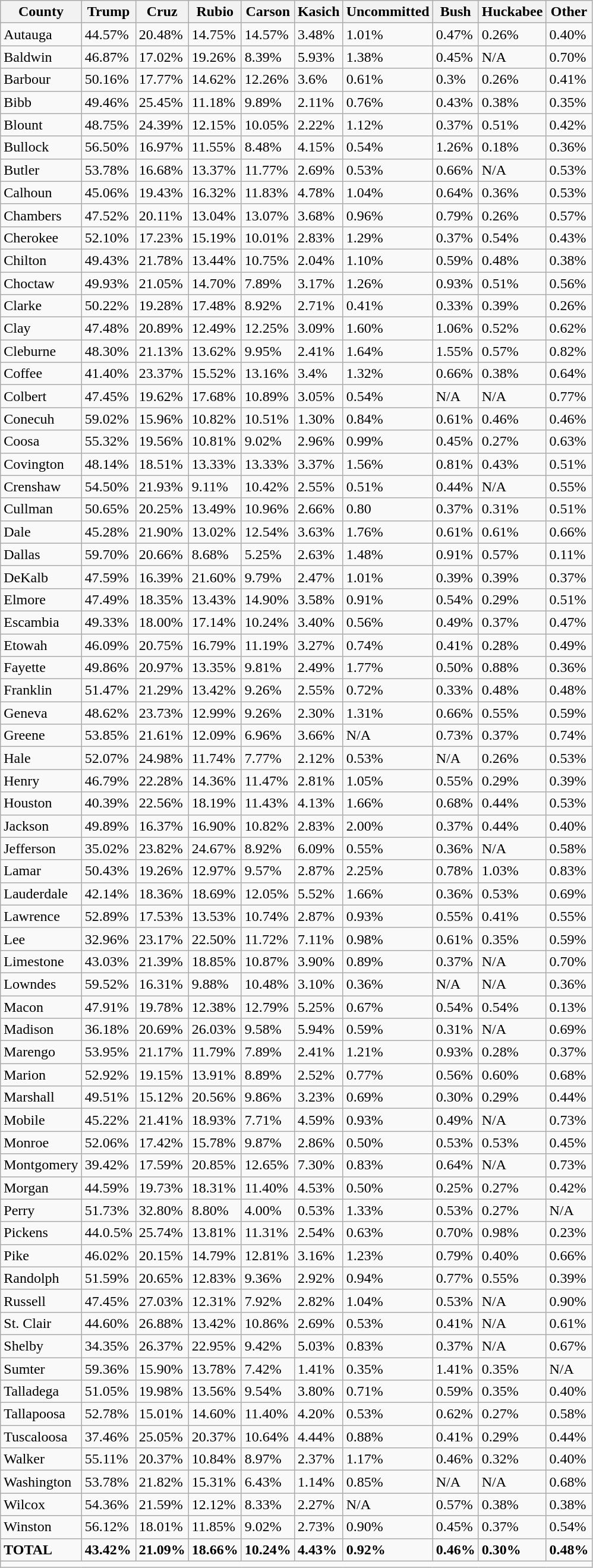<table class="wikitable sortable">
<tr>
<th>County</th>
<th>Trump</th>
<th>Cruz</th>
<th>Rubio</th>
<th>Carson</th>
<th>Kasich</th>
<th>Uncommitted</th>
<th>Bush</th>
<th>Huckabee</th>
<th>Other</th>
</tr>
<tr>
<td>Autauga</td>
<td>44.57%</td>
<td>20.48%</td>
<td>14.75%</td>
<td>14.57%</td>
<td>3.48%</td>
<td>1.01%</td>
<td>0.47%</td>
<td>0.26%</td>
<td>0.40%</td>
</tr>
<tr>
<td>Baldwin</td>
<td>46.87%</td>
<td>17.02%</td>
<td>19.26%</td>
<td>8.39%</td>
<td>5.93%</td>
<td>1.38%</td>
<td>0.45%</td>
<td>N/A</td>
<td>0.70%</td>
</tr>
<tr>
<td>Barbour</td>
<td>50.16%</td>
<td>17.77%</td>
<td>14.62%</td>
<td>12.26%</td>
<td>3.6%</td>
<td>0.61%</td>
<td>0.3%</td>
<td>0.26%</td>
<td>0.41%</td>
</tr>
<tr>
<td>Bibb</td>
<td>49.46%</td>
<td>25.45%</td>
<td>11.18%</td>
<td>9.89%</td>
<td>2.11%</td>
<td>0.76%</td>
<td>0.43%</td>
<td>0.38%</td>
<td>0.35%</td>
</tr>
<tr>
<td>Blount</td>
<td>48.75%</td>
<td>24.39%</td>
<td>12.15%</td>
<td>10.05%</td>
<td>2.22%</td>
<td>1.12%</td>
<td>0.37%</td>
<td>0.51%</td>
<td>0.42%</td>
</tr>
<tr>
<td>Bullock</td>
<td>56.50%</td>
<td>16.97%</td>
<td>11.55%</td>
<td>8.48%</td>
<td>4.15%</td>
<td>0.54%</td>
<td>1.26%</td>
<td>0.18%</td>
<td>0.36%</td>
</tr>
<tr>
<td>Butler</td>
<td>53.78%</td>
<td>16.68%</td>
<td>13.37%</td>
<td>11.77%</td>
<td>2.69%</td>
<td>0.53%</td>
<td>0.66%</td>
<td>N/A</td>
<td>0.53%</td>
</tr>
<tr>
<td>Calhoun</td>
<td>45.06%</td>
<td>19.43%</td>
<td>16.32%</td>
<td>11.83%</td>
<td>4.78%</td>
<td>1.04%</td>
<td>0.64%</td>
<td>0.36%</td>
<td>0.53%</td>
</tr>
<tr>
<td>Chambers</td>
<td>47.52%</td>
<td>20.11%</td>
<td>13.04%</td>
<td>13.07%</td>
<td>3.68%</td>
<td>0.96%</td>
<td>0.79%</td>
<td>0.26%</td>
<td>0.57%</td>
</tr>
<tr>
<td>Cherokee</td>
<td>52.10%</td>
<td>17.23%</td>
<td>15.19%</td>
<td>10.01%</td>
<td>2.83%</td>
<td>1.29%</td>
<td>0.37%</td>
<td>0.54%</td>
<td>0.43%</td>
</tr>
<tr>
<td>Chilton</td>
<td>49.43%</td>
<td>21.78%</td>
<td>13.44%</td>
<td>10.75%</td>
<td>2.04%</td>
<td>1.10%</td>
<td>0.59%</td>
<td>0.48%</td>
<td>0.38%</td>
</tr>
<tr>
<td>Choctaw</td>
<td>49.93%</td>
<td>21.05%</td>
<td>14.70%</td>
<td>7.89%</td>
<td>3.17%</td>
<td>1.26%</td>
<td>0.93%</td>
<td>0.51%</td>
<td>0.56%</td>
</tr>
<tr>
<td>Clarke</td>
<td>50.22%</td>
<td>19.28%</td>
<td>17.48%</td>
<td>8.92%</td>
<td>2.71%</td>
<td>0.41%</td>
<td>0.33%</td>
<td>0.39%</td>
<td>0.26%</td>
</tr>
<tr>
<td>Clay</td>
<td>47.48%</td>
<td>20.89%</td>
<td>12.49%</td>
<td>12.25%</td>
<td>3.09%</td>
<td>1.60%</td>
<td>1.06%</td>
<td>0.52%</td>
<td>0.62%</td>
</tr>
<tr>
<td>Cleburne</td>
<td>48.30%</td>
<td>21.13%</td>
<td>13.62%</td>
<td>9.95%</td>
<td>2.41%</td>
<td>1.64%</td>
<td>1.55%</td>
<td>0.57%</td>
<td>0.82%</td>
</tr>
<tr>
<td>Coffee</td>
<td>41.40%</td>
<td>23.37%</td>
<td>15.52%</td>
<td>13.16%</td>
<td>3.4%</td>
<td>1.32%</td>
<td>0.66%</td>
<td>0.38%</td>
<td>0.64%</td>
</tr>
<tr>
<td>Colbert</td>
<td>47.45%</td>
<td>19.62%</td>
<td>17.68%</td>
<td>10.89%</td>
<td>3.05%</td>
<td>0.54%</td>
<td>N/A</td>
<td>N/A</td>
<td>0.77%</td>
</tr>
<tr>
<td>Conecuh</td>
<td>59.02%</td>
<td>15.96%</td>
<td>10.82%</td>
<td>10.51%</td>
<td>1.30%</td>
<td>0.84%</td>
<td>0.61%</td>
<td>0.46%</td>
<td>0.46%</td>
</tr>
<tr>
<td>Coosa</td>
<td>55.32%</td>
<td>19.56%</td>
<td>10.81%</td>
<td>9.02%</td>
<td>2.96%</td>
<td>0.99%</td>
<td>0.45%</td>
<td>0.27%</td>
<td>0.63%</td>
</tr>
<tr>
<td>Covington</td>
<td>48.14%</td>
<td>18.51%</td>
<td>13.33%</td>
<td>13.33%</td>
<td>3.37%</td>
<td>1.56%</td>
<td>0.81%</td>
<td>0.43%</td>
<td>0.51%</td>
</tr>
<tr>
<td>Crenshaw</td>
<td>54.50%</td>
<td>21.93%</td>
<td>9.11%</td>
<td>10.42%</td>
<td>2.55%</td>
<td>0.51%</td>
<td>0.44%</td>
<td>N/A</td>
<td>0.55%</td>
</tr>
<tr>
<td>Cullman</td>
<td>50.65%</td>
<td>20.25%</td>
<td>13.49%</td>
<td>10.96%</td>
<td>2.66%</td>
<td>0.80</td>
<td>0.37%</td>
<td>0.31%</td>
<td>0.51%</td>
</tr>
<tr>
<td>Dale</td>
<td>45.28%</td>
<td>21.90%</td>
<td>13.02%</td>
<td>12.54%</td>
<td>3.63%</td>
<td>1.76%</td>
<td>0.61%</td>
<td>0.61%</td>
<td>0.66%</td>
</tr>
<tr>
<td>Dallas</td>
<td>59.70%</td>
<td>20.66%</td>
<td>8.68%</td>
<td>5.25%</td>
<td>2.63%</td>
<td>1.48%</td>
<td>0.91%</td>
<td>0.57%</td>
<td>0.11%</td>
</tr>
<tr>
<td>DeKalb</td>
<td>47.59%</td>
<td>16.39%</td>
<td>21.60%</td>
<td>9.79%</td>
<td>2.47%</td>
<td>1.01%</td>
<td>0.39%</td>
<td>0.39%</td>
<td>0.37%</td>
</tr>
<tr>
<td>Elmore</td>
<td>47.49%</td>
<td>18.35%</td>
<td>13.43%</td>
<td>14.90%</td>
<td>3.58%</td>
<td>0.91%</td>
<td>0.54%</td>
<td>0.29%</td>
<td>0.51%</td>
</tr>
<tr>
<td>Escambia</td>
<td>49.33%</td>
<td>18.00%</td>
<td>17.14%</td>
<td>10.24%</td>
<td>3.40%</td>
<td>0.56%</td>
<td>0.49%</td>
<td>0.37%</td>
<td>0.47%</td>
</tr>
<tr>
<td>Etowah</td>
<td>46.09%</td>
<td>20.75%</td>
<td>16.79%</td>
<td>11.19%</td>
<td>3.27%</td>
<td>0.74%</td>
<td>0.41%</td>
<td>0.28%</td>
<td>0.49%</td>
</tr>
<tr>
<td>Fayette</td>
<td>49.86%</td>
<td>20.97%</td>
<td>13.35%</td>
<td>9.81%</td>
<td>2.49%</td>
<td>1.77%</td>
<td>0.50%</td>
<td>0.88%</td>
<td>0.36%</td>
</tr>
<tr>
<td>Franklin</td>
<td>51.47%</td>
<td>21.29%</td>
<td>13.42%</td>
<td>9.26%</td>
<td>2.55%</td>
<td>0.72%</td>
<td>0.33%</td>
<td>0.48%</td>
<td>0.48%</td>
</tr>
<tr>
<td>Geneva</td>
<td>48.62%</td>
<td>23.73%</td>
<td>12.99%</td>
<td>9.26%</td>
<td>2.30%</td>
<td>1.31%</td>
<td>0.66%</td>
<td>0.55%</td>
<td>0.59%</td>
</tr>
<tr>
<td>Greene</td>
<td>53.85%</td>
<td>21.61%</td>
<td>12.09%</td>
<td>6.96%</td>
<td>3.66%</td>
<td>N/A</td>
<td>0.73%</td>
<td>0.37%</td>
<td>0.74%</td>
</tr>
<tr>
<td>Hale</td>
<td>52.07%</td>
<td>24.98%</td>
<td>11.74%</td>
<td>7.77%</td>
<td>2.12%</td>
<td>0.53%</td>
<td>N/A</td>
<td>0.26%</td>
<td>0.53%</td>
</tr>
<tr>
<td>Henry</td>
<td>46.79%</td>
<td>22.28%</td>
<td>14.36%</td>
<td>11.47%</td>
<td>2.81%</td>
<td>1.05%</td>
<td>0.55%</td>
<td>0.29%</td>
<td>0.39%</td>
</tr>
<tr>
<td>Houston</td>
<td>40.39%</td>
<td>22.56%</td>
<td>18.19%</td>
<td>11.43%</td>
<td>4.13%</td>
<td>1.66%</td>
<td>0.68%</td>
<td>0.44%</td>
<td>0.53%</td>
</tr>
<tr>
<td>Jackson</td>
<td>49.89%</td>
<td>16.37%</td>
<td>16.90%</td>
<td>10.82%</td>
<td>2.83%</td>
<td>2.00%</td>
<td>0.37%</td>
<td>0.44%</td>
<td>0.40%</td>
</tr>
<tr>
<td>Jefferson</td>
<td>35.02%</td>
<td>23.82%</td>
<td>24.67%</td>
<td>8.92%</td>
<td>6.09%</td>
<td>0.55%</td>
<td>0.36%</td>
<td>N/A</td>
<td>0.58%</td>
</tr>
<tr>
<td>Lamar</td>
<td>50.43%</td>
<td>19.26%</td>
<td>12.97%</td>
<td>9.57%</td>
<td>2.87%</td>
<td>2.25%</td>
<td>0.78%</td>
<td>1.03%</td>
<td>0.83%</td>
</tr>
<tr>
<td>Lauderdale</td>
<td>42.14%</td>
<td>18.36%</td>
<td>18.69%</td>
<td>12.05%</td>
<td>5.52%</td>
<td>1.66%</td>
<td>0.36%</td>
<td>0.53%</td>
<td>0.69%</td>
</tr>
<tr>
<td>Lawrence</td>
<td>52.89%</td>
<td>17.53%</td>
<td>13.53%</td>
<td>10.74%</td>
<td>2.87%</td>
<td>0.93%</td>
<td>0.55%</td>
<td>0.41%</td>
<td>0.55%</td>
</tr>
<tr>
<td>Lee</td>
<td>32.96%</td>
<td>23.17%</td>
<td>22.50%</td>
<td>11.72%</td>
<td>7.11%</td>
<td>0.98%</td>
<td>0.61%</td>
<td>0.35%</td>
<td>0.59%</td>
</tr>
<tr>
<td>Limestone</td>
<td>43.03%</td>
<td>21.39%</td>
<td>18.85%</td>
<td>10.87%</td>
<td>3.90%</td>
<td>0.89%</td>
<td>0.37%</td>
<td>N/A</td>
<td>0.70%</td>
</tr>
<tr>
<td>Lowndes</td>
<td>59.52%</td>
<td>16.31%</td>
<td>9.88%</td>
<td>10.48%</td>
<td>3.10%</td>
<td>0.36%</td>
<td>N/A</td>
<td>N/A</td>
<td>0.36%</td>
</tr>
<tr>
<td>Macon</td>
<td>47.91%</td>
<td>19.78%</td>
<td>12.38%</td>
<td>12.79%</td>
<td>5.25%</td>
<td>0.67%</td>
<td>0.54%</td>
<td>0.54%</td>
<td>0.13%</td>
</tr>
<tr>
<td>Madison</td>
<td>36.18%</td>
<td>20.69%</td>
<td>26.03%</td>
<td>9.58%</td>
<td>5.94%</td>
<td>0.59%</td>
<td>0.31%</td>
<td>N/A</td>
<td>0.69%</td>
</tr>
<tr>
<td>Marengo</td>
<td>53.95%</td>
<td>21.17%</td>
<td>11.79%</td>
<td>7.89%</td>
<td>2.41%</td>
<td>1.21%</td>
<td>0.93%</td>
<td>0.28%</td>
<td>0.37%</td>
</tr>
<tr>
<td>Marion</td>
<td>52.92%</td>
<td>19.15%</td>
<td>13.91%</td>
<td>8.89%</td>
<td>2.52%</td>
<td>0.77%</td>
<td>0.56%</td>
<td>0.60%</td>
<td>0.68%</td>
</tr>
<tr>
<td>Marshall</td>
<td>49.51%</td>
<td>15.12%</td>
<td>20.56%</td>
<td>9.86%</td>
<td>3.23%</td>
<td>0.69%</td>
<td>0.30%</td>
<td>0.29%</td>
<td>0.44%</td>
</tr>
<tr>
<td>Mobile</td>
<td>45.22%</td>
<td>21.41%</td>
<td>18.93%</td>
<td>7.71%</td>
<td>4.59%</td>
<td>0.93%</td>
<td>0.49%</td>
<td>N/A</td>
<td>0.73%</td>
</tr>
<tr>
<td>Monroe</td>
<td>52.06%</td>
<td>17.42%</td>
<td>15.78%</td>
<td>9.87%</td>
<td>2.86%</td>
<td>0.50%</td>
<td>0.53%</td>
<td>0.53%</td>
<td>0.45%</td>
</tr>
<tr>
<td>Montgomery</td>
<td>39.42%</td>
<td>17.59%</td>
<td>20.85%</td>
<td>12.65%</td>
<td>7.30%</td>
<td>0.83%</td>
<td>0.64%</td>
<td>N/A</td>
<td>0.73%</td>
</tr>
<tr>
<td>Morgan</td>
<td>44.59%</td>
<td>19.73%</td>
<td>18.31%</td>
<td>11.40%</td>
<td>4.53%</td>
<td>0.50%</td>
<td>0.25%</td>
<td>0.27%</td>
<td>0.42%</td>
</tr>
<tr>
<td>Perry</td>
<td>51.73%</td>
<td>32.80%</td>
<td>8.80%</td>
<td>4.00%</td>
<td>0.53%</td>
<td>1.33%</td>
<td>0.53%</td>
<td>0.27%</td>
<td>N/A</td>
</tr>
<tr>
<td>Pickens</td>
<td>44.0.5%</td>
<td>25.74%</td>
<td>13.81%</td>
<td>11.31%</td>
<td>2.54%</td>
<td>0.63%</td>
<td>0.70%</td>
<td>0.98%</td>
<td>0.23%</td>
</tr>
<tr>
<td>Pike</td>
<td>46.02%</td>
<td>20.15%</td>
<td>14.79%</td>
<td>12.81%</td>
<td>3.16%</td>
<td>1.23%</td>
<td>0.79%</td>
<td>0.40%</td>
<td>0.66%</td>
</tr>
<tr>
<td>Randolph</td>
<td>51.59%</td>
<td>20.65%</td>
<td>12.83%</td>
<td>9.36%</td>
<td>2.92%</td>
<td>0.94%</td>
<td>0.77%</td>
<td>0.55%</td>
<td>0.39%</td>
</tr>
<tr>
<td>Russell</td>
<td>47.45%</td>
<td>27.03%</td>
<td>12.31%</td>
<td>7.92%</td>
<td>2.82%</td>
<td>1.04%</td>
<td>0.53%</td>
<td>N/A</td>
<td>0.90%</td>
</tr>
<tr>
<td>St. Clair</td>
<td>44.60%</td>
<td>26.88%</td>
<td>13.42%</td>
<td>10.86%</td>
<td>2.69%</td>
<td>0.53%</td>
<td>0.41%</td>
<td>N/A</td>
<td>0.61%</td>
</tr>
<tr>
<td>Shelby</td>
<td>34.35%</td>
<td>26.37%</td>
<td>22.95%</td>
<td>9.42%</td>
<td>5.03%</td>
<td>0.83%</td>
<td>0.37%</td>
<td>N/A</td>
<td>0.67%</td>
</tr>
<tr>
<td>Sumter</td>
<td>59.36%</td>
<td>15.90%</td>
<td>13.78%</td>
<td>7.42%</td>
<td>1.41%</td>
<td>0.35%</td>
<td>1.41%</td>
<td>0.35%</td>
<td>N/A</td>
</tr>
<tr>
<td>Talladega</td>
<td>51.05%</td>
<td>19.98%</td>
<td>13.56%</td>
<td>9.54%</td>
<td>3.80%</td>
<td>0.71%</td>
<td>0.59%</td>
<td>0.35%</td>
<td>0.40%</td>
</tr>
<tr>
<td>Tallapoosa</td>
<td>52.78%</td>
<td>15.01%</td>
<td>14.60%</td>
<td>11.40%</td>
<td>4.20%</td>
<td>0.53%</td>
<td>0.62%</td>
<td>0.27%</td>
<td>0.58%</td>
</tr>
<tr>
<td>Tuscaloosa</td>
<td>37.46%</td>
<td>25.05%</td>
<td>20.37%</td>
<td>10.64%</td>
<td>4.44%</td>
<td>0.88%</td>
<td>0.41%</td>
<td>0.29%</td>
<td>0.44%</td>
</tr>
<tr>
<td>Walker</td>
<td>55.11%</td>
<td>20.37%</td>
<td>10.84%</td>
<td>8.97%</td>
<td>2.37%</td>
<td>1.17%</td>
<td>0.46%</td>
<td>0.32%</td>
<td>0.40%</td>
</tr>
<tr>
<td>Washington</td>
<td>53.78%</td>
<td>21.82%</td>
<td>15.31%</td>
<td>6.43%</td>
<td>1.14%</td>
<td>0.85%</td>
<td>N/A</td>
<td>N/A</td>
<td>0.68%</td>
</tr>
<tr>
<td>Wilcox</td>
<td>54.36%</td>
<td>21.59%</td>
<td>12.12%</td>
<td>8.33%</td>
<td>2.27%</td>
<td>N/A</td>
<td>0.57%</td>
<td>0.38%</td>
<td>0.38%</td>
</tr>
<tr>
<td>Winston</td>
<td>56.12%</td>
<td>18.01%</td>
<td>11.85%</td>
<td>9.02%</td>
<td>2.73%</td>
<td>0.90%</td>
<td>0.45%</td>
<td>0.37%</td>
<td>0.54%</td>
</tr>
<tr>
<td><strong>TOTAL</strong></td>
<td><strong>43.42%</strong></td>
<td><strong>21.09%</strong></td>
<td><strong>18.66%</strong></td>
<td><strong>10.24%</strong></td>
<td><strong>4.43%</strong></td>
<td><strong>0.92%</strong></td>
<td><strong>0.46%</strong></td>
<td><strong>0.30%</strong></td>
<td><strong>0.48%</strong></td>
</tr>
<tr>
<td colspan="10"></td>
</tr>
</table>
